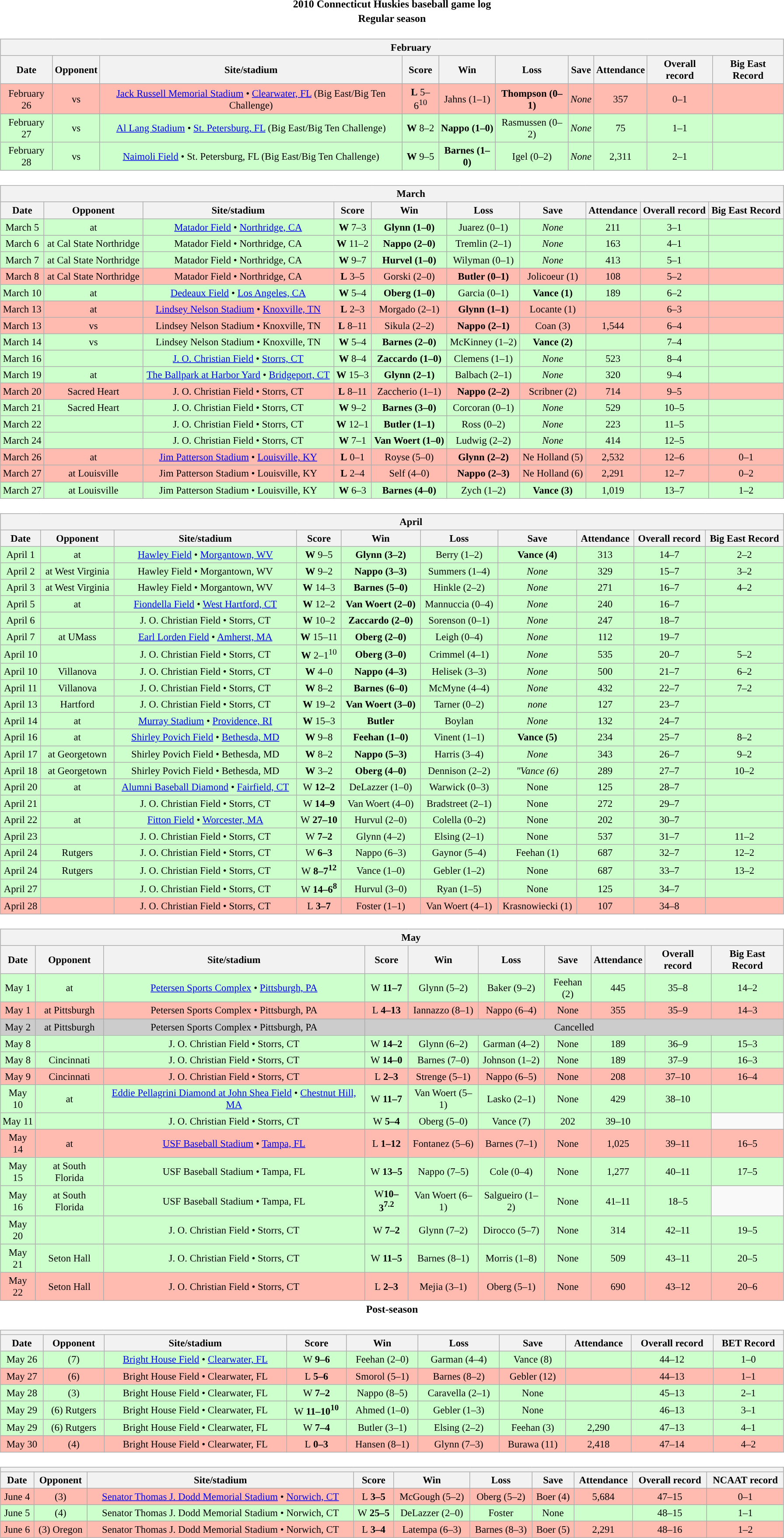<table class="toccolours" width=95% style="clear:both; margin:1.5em auto; text-align:center;">
<tr>
<th colspan=2>2010 Connecticut Huskies baseball game log</th>
</tr>
<tr>
<th colspan=2>Regular season</th>
</tr>
<tr valign="top">
<td><br><table class="wikitable collapsible collapsed" style="margin:auto; width:100%; text-align:center; font-size:95%">
<tr>
<th colspan=12 style="padding-left:4em;">February</th>
</tr>
<tr>
<th>Date</th>
<th>Opponent</th>
<th>Site/stadium</th>
<th>Score</th>
<th>Win</th>
<th>Loss</th>
<th>Save</th>
<th>Attendance</th>
<th>Overall record</th>
<th>Big East Record</th>
</tr>
<tr bgcolor="ffbbb">
<td>February 26</td>
<td>vs </td>
<td><a href='#'>Jack Russell Memorial Stadium</a> • <a href='#'>Clearwater, FL</a> (Big East/Big Ten Challenge)</td>
<td><strong>L</strong> 5–6<sup>10</sup></td>
<td>Jahns (1–1)</td>
<td><strong>Thompson (0–1)</strong></td>
<td><em>None</em></td>
<td>357</td>
<td>0–1</td>
<td></td>
</tr>
<tr bgcolor="ccffcc">
<td>February 27</td>
<td>vs </td>
<td><a href='#'>Al Lang Stadium</a> • <a href='#'>St. Petersburg, FL</a> (Big East/Big Ten Challenge)</td>
<td><strong>W</strong> 8–2</td>
<td><strong>Nappo (1–0)</strong></td>
<td>Rasmussen (0–2)</td>
<td><em>None</em></td>
<td>75</td>
<td>1–1</td>
<td></td>
</tr>
<tr bgcolor="ccffcc">
<td>February 28</td>
<td>vs </td>
<td><a href='#'>Naimoli Field</a> • St. Petersburg, FL (Big East/Big Ten Challenge)</td>
<td><strong>W</strong> 9–5</td>
<td><strong>Barnes (1–0)</strong></td>
<td>Igel (0–2)</td>
<td><em>None</em></td>
<td>2,311</td>
<td>2–1</td>
<td></td>
</tr>
</table>
</td>
</tr>
<tr>
<td><br><table class="wikitable collapsible collapsed" style="margin:auto; width:100%; text-align:center; font-size:95%">
<tr>
<th colspan=12 style="padding-left:4em;">March</th>
</tr>
<tr>
<th>Date</th>
<th>Opponent</th>
<th>Site/stadium</th>
<th>Score</th>
<th>Win</th>
<th>Loss</th>
<th>Save</th>
<th>Attendance</th>
<th>Overall record</th>
<th>Big East Record</th>
</tr>
<tr bgcolor="ccffcc">
<td>March 5</td>
<td>at </td>
<td><a href='#'>Matador Field</a> • <a href='#'>Northridge, CA</a></td>
<td><strong>W</strong> 7–3</td>
<td><strong>Glynn (1–0)</strong></td>
<td>Juarez (0–1)</td>
<td><em>None</em></td>
<td>211</td>
<td>3–1</td>
<td></td>
</tr>
<tr bgcolor="ccffcc">
<td>March 6</td>
<td>at Cal State Northridge</td>
<td>Matador Field • Northridge, CA</td>
<td><strong>W</strong> 11–2</td>
<td><strong>Nappo (2–0)</strong></td>
<td>Tremlin (2–1)</td>
<td><em>None</em></td>
<td>163</td>
<td>4–1</td>
<td></td>
</tr>
<tr bgcolor="ccffcc">
<td>March 7</td>
<td>at Cal State Northridge</td>
<td>Matador Field • Northridge, CA</td>
<td><strong>W</strong> 9–7</td>
<td><strong>Hurvel (1–0)</strong></td>
<td>Wilyman (0–1)</td>
<td><em>None</em></td>
<td>413</td>
<td>5–1</td>
<td></td>
</tr>
<tr bgcolor="ffbbb">
<td>March 8</td>
<td>at Cal State Northridge</td>
<td>Matador Field • Northridge, CA</td>
<td><strong>L</strong> 3–5</td>
<td>Gorski (2–0)</td>
<td><strong>Butler (0–1)</strong></td>
<td>Jolicoeur (1)</td>
<td>108</td>
<td>5–2</td>
<td></td>
</tr>
<tr bgcolor="ccffcc">
<td>March 10</td>
<td>at </td>
<td><a href='#'>Dedeaux Field</a> • <a href='#'>Los Angeles, CA</a></td>
<td><strong>W</strong> 5–4</td>
<td><strong>Oberg (1–0)</strong></td>
<td>Garcia (0–1)</td>
<td><strong>Vance (1)</strong></td>
<td>189</td>
<td>6–2</td>
<td></td>
</tr>
<tr bgcolor="ffbbb">
<td>March 13</td>
<td>at </td>
<td><a href='#'>Lindsey Nelson Stadium</a> • <a href='#'>Knoxville, TN</a></td>
<td><strong>L</strong> 2–3</td>
<td>Morgado (2–1)</td>
<td><strong>Glynn (1–1)</strong></td>
<td>Locante (1)</td>
<td></td>
<td>6–3</td>
<td></td>
</tr>
<tr bgcolor="ffbbb">
<td>March 13</td>
<td>vs </td>
<td>Lindsey Nelson Stadium • Knoxville, TN</td>
<td><strong>L</strong> 8–11</td>
<td>Sikula (2–2)</td>
<td><strong>Nappo (2–1)</strong></td>
<td>Coan (3)</td>
<td>1,544</td>
<td>6–4</td>
<td></td>
</tr>
<tr bgcolor="ccffcc">
<td>March 14</td>
<td>vs </td>
<td>Lindsey Nelson Stadium • Knoxville, TN</td>
<td><strong>W</strong> 5–4</td>
<td><strong>Barnes (2–0)</strong></td>
<td>McKinney (1–2)</td>
<td><strong>Vance (2)</strong></td>
<td></td>
<td>7–4</td>
<td></td>
</tr>
<tr bgcolor="ccffcc">
<td>March 16</td>
<td></td>
<td><a href='#'>J. O. Christian Field</a> • <a href='#'>Storrs, CT</a></td>
<td><strong>W</strong> 8–4</td>
<td><strong>Zaccardo (1–0)</strong></td>
<td>Clemens (1–1)</td>
<td><em>None</em></td>
<td>523</td>
<td>8–4</td>
<td></td>
</tr>
<tr bgcolor="ccffcc">
<td>March 19</td>
<td>at </td>
<td><a href='#'>The Ballpark at Harbor Yard</a> • <a href='#'>Bridgeport, CT</a></td>
<td><strong>W</strong> 15–3</td>
<td><strong>Glynn (2–1)</strong></td>
<td>Balbach (2–1)</td>
<td><em>None</em></td>
<td>320</td>
<td>9–4</td>
<td></td>
</tr>
<tr bgcolor="ffbbb">
<td>March 20</td>
<td>Sacred Heart</td>
<td>J. O. Christian Field • Storrs, CT</td>
<td><strong>L</strong> 8–11</td>
<td>Zaccherio (1–1)</td>
<td><strong>Nappo (2–2)</strong></td>
<td>Scribner (2)</td>
<td>714</td>
<td>9–5</td>
<td></td>
</tr>
<tr bgcolor="ccffcc">
<td>March 21</td>
<td>Sacred Heart</td>
<td>J. O. Christian Field • Storrs, CT</td>
<td><strong>W</strong> 9–2</td>
<td><strong>Barnes (3–0)</strong></td>
<td>Corcoran (0–1)</td>
<td><em>None</em></td>
<td>529</td>
<td>10–5</td>
<td></td>
</tr>
<tr bgcolor="ccffcc">
<td>March 22</td>
<td></td>
<td>J. O. Christian Field • Storrs, CT</td>
<td><strong>W</strong> 12–1</td>
<td><strong>Butler (1–1)</strong></td>
<td>Ross (0–2)</td>
<td><em>None</em></td>
<td>223</td>
<td>11–5</td>
<td></td>
</tr>
<tr bgcolor="ccffcc">
<td>March 24</td>
<td></td>
<td>J. O. Christian Field • Storrs, CT</td>
<td><strong>W</strong> 7–1</td>
<td><strong>Van Woert (1–0)</strong></td>
<td>Ludwig (2–2)</td>
<td><em>None</em></td>
<td>414</td>
<td>12–5</td>
<td></td>
</tr>
<tr bgcolor="ffbbb">
<td>March 26</td>
<td>at </td>
<td><a href='#'>Jim Patterson Stadium</a> • <a href='#'>Louisville, KY</a></td>
<td><strong>L</strong> 0–1</td>
<td>Royse (5–0)</td>
<td><strong>Glynn (2–2)</strong></td>
<td>Ne Holland (5)</td>
<td>2,532</td>
<td>12–6</td>
<td>0–1</td>
</tr>
<tr bgcolor="ffbbb">
<td>March 27</td>
<td>at Louisville</td>
<td>Jim Patterson Stadium • Louisville, KY</td>
<td><strong>L</strong> 2–4</td>
<td>Self (4–0)</td>
<td><strong>Nappo (2–3)</strong></td>
<td>Ne Holland (6)</td>
<td>2,291</td>
<td>12–7</td>
<td>0–2</td>
</tr>
<tr bgcolor="ccffcc">
<td>March 27</td>
<td>at Louisville</td>
<td>Jim Patterson Stadium • Louisville, KY</td>
<td><strong>W</strong> 6–3</td>
<td><strong>Barnes (4–0)</strong></td>
<td>Zych (1–2)</td>
<td><strong>Vance (3)</strong></td>
<td>1,019</td>
<td>13–7</td>
<td>1–2</td>
</tr>
</table>
</td>
</tr>
<tr>
<td><br><table class="wikitable collapsible collapsed" style="margin:auto; width:100%; text-align:center; font-size:95%">
<tr>
<th colspan=12 style="padding-left:4em;">April</th>
</tr>
<tr>
<th>Date</th>
<th>Opponent</th>
<th>Site/stadium</th>
<th>Score</th>
<th>Win</th>
<th>Loss</th>
<th>Save</th>
<th>Attendance</th>
<th>Overall record</th>
<th>Big East Record</th>
</tr>
<tr bgcolor="ccffcc">
<td>April 1</td>
<td>at </td>
<td><a href='#'>Hawley Field</a> • <a href='#'>Morgantown, WV</a></td>
<td><strong>W</strong> 9–5</td>
<td><strong>Glynn (3–2)</strong></td>
<td>Berry (1–2)</td>
<td><strong>Vance (4)</strong></td>
<td>313</td>
<td>14–7</td>
<td>2–2</td>
</tr>
<tr bgcolor="ccffcc">
<td>April 2</td>
<td>at West Virginia</td>
<td>Hawley Field • Morgantown, WV</td>
<td><strong>W</strong> 9–2</td>
<td><strong>Nappo (3–3)</strong></td>
<td>Summers (1–4)</td>
<td><em>None</em></td>
<td>329</td>
<td>15–7</td>
<td>3–2</td>
</tr>
<tr bgcolor="ccffcc">
<td>April 3</td>
<td>at West Virginia</td>
<td>Hawley Field • Morgantown, WV</td>
<td><strong>W</strong> 14–3</td>
<td><strong>Barnes (5–0)</strong></td>
<td>Hinkle (2–2)</td>
<td><em>None</em></td>
<td>271</td>
<td>16–7</td>
<td>4–2</td>
</tr>
<tr bgcolor="ccffcc">
<td>April 5</td>
<td>at </td>
<td><a href='#'>Fiondella Field</a> • <a href='#'>West Hartford, CT</a></td>
<td><strong>W</strong> 12–2</td>
<td><strong>Van Woert (2–0)</strong></td>
<td>Mannuccia (0–4)</td>
<td><em>None</em></td>
<td>240</td>
<td>16–7</td>
<td></td>
</tr>
<tr bgcolor="ccffcc">
<td>April 6</td>
<td></td>
<td>J. O. Christian Field • Storrs, CT</td>
<td><strong>W</strong> 10–2</td>
<td><strong>Zaccardo (2–0)</strong></td>
<td>Sorenson (0–1)</td>
<td><em>None</em></td>
<td>247</td>
<td>18–7</td>
<td></td>
</tr>
<tr bgcolor="ccffcc">
<td>April 7</td>
<td>at UMass</td>
<td><a href='#'>Earl Lorden Field</a> • <a href='#'>Amherst, MA</a></td>
<td><strong>W</strong> 15–11</td>
<td><strong>Oberg (2–0)</strong></td>
<td>Leigh (0–4)</td>
<td><em>None</em></td>
<td>112</td>
<td>19–7</td>
<td></td>
</tr>
<tr bgcolor="ccffcc">
<td>April 10</td>
<td></td>
<td>J. O. Christian Field • Storrs, CT</td>
<td><strong>W</strong> 2–1<sup>10</sup></td>
<td><strong>Oberg (3–0)</strong></td>
<td>Crimmel (4–1)</td>
<td><em>None</em></td>
<td>535</td>
<td>20–7</td>
<td>5–2</td>
</tr>
<tr bgcolor="ccffcc">
<td>April 10</td>
<td>Villanova</td>
<td>J. O. Christian Field • Storrs, CT</td>
<td><strong>W</strong> 4–0</td>
<td><strong>Nappo (4–3)</strong></td>
<td>Helisek (3–3)</td>
<td><em>None</em></td>
<td>500</td>
<td>21–7</td>
<td>6–2</td>
</tr>
<tr bgcolor="ccffcc">
<td>April 11</td>
<td>Villanova</td>
<td>J. O. Christian Field • Storrs, CT</td>
<td><strong>W</strong> 8–2</td>
<td><strong>Barnes (6–0)</strong></td>
<td>McMyne (4–4)</td>
<td><em>None</em></td>
<td>432</td>
<td>22–7</td>
<td>7–2</td>
</tr>
<tr bgcolor="ccffcc">
<td>April 13</td>
<td>Hartford</td>
<td>J. O. Christian Field • Storrs, CT</td>
<td><strong>W</strong> 19–2</td>
<td><strong>Van Woert (3–0)</strong></td>
<td>Tarner (0–2)</td>
<td><em>none</em></td>
<td>127</td>
<td>23–7</td>
<td></td>
</tr>
<tr bgcolor="ccffcc">
<td>April 14</td>
<td>at </td>
<td><a href='#'>Murray Stadium</a> • <a href='#'>Providence, RI</a></td>
<td><strong>W</strong> 15–3</td>
<td><strong>Butler</strong></td>
<td>Boylan</td>
<td><em>None</em></td>
<td>132</td>
<td>24–7</td>
<td></td>
</tr>
<tr bgcolor="ccffcc">
<td>April 16</td>
<td>at </td>
<td><a href='#'>Shirley Povich Field</a> • <a href='#'>Bethesda, MD</a></td>
<td><strong>W</strong> 9–8</td>
<td><strong>Feehan (1–0)</strong></td>
<td>Vinent (1–1)</td>
<td><strong>Vance (5)</strong></td>
<td>234</td>
<td>25–7</td>
<td>8–2</td>
</tr>
<tr bgcolor="ccffcc">
<td>April 17</td>
<td>at Georgetown</td>
<td>Shirley Povich Field • Bethesda, MD</td>
<td><strong>W</strong> 8–2</td>
<td><strong>Nappo (5–3)</strong></td>
<td>Harris (3–4)</td>
<td><em>None</em></td>
<td>343</td>
<td>26–7</td>
<td>9–2</td>
</tr>
<tr bgcolor="ccffcc">
<td>April 18</td>
<td>at Georgetown</td>
<td>Shirley Povich Field • Bethesda, MD</td>
<td><strong>W</strong> 3–2</td>
<td><strong>Oberg (4–0)</strong></td>
<td>Dennison (2–2)</td>
<td><em>"Vance (6)<strong></td>
<td>289</td>
<td>27–7</td>
<td>10–2</td>
</tr>
<tr bgcolor="ccffcc">
<td>April 20</td>
<td>at </td>
<td><a href='#'>Alumni Baseball Diamond</a> • <a href='#'>Fairfield, CT</a></td>
<td></strong>W<strong> 12–2</td>
<td></strong>DeLazzer (1–0)<strong></td>
<td>Warwick (0–3)</td>
<td></em>None<em></td>
<td>125</td>
<td>28–7</td>
<td></td>
</tr>
<tr bgcolor="ccffcc">
<td>April 21</td>
<td></td>
<td>J. O. Christian Field • Storrs, CT</td>
<td></strong>W<strong> 14–9</td>
<td></strong>Van Woert (4–0)<strong></td>
<td>Bradstreet (2–1)</td>
<td></em>None<em></td>
<td>272</td>
<td>29–7</td>
<td></td>
</tr>
<tr bgcolor="ccffcc">
<td>April 22</td>
<td>at </td>
<td><a href='#'>Fitton Field</a> • <a href='#'>Worcester, MA</a></td>
<td></strong>W<strong> 27–10</td>
<td></strong>Hurvul (2–0)<strong></td>
<td>Colella (0–2)</td>
<td></em>None<em></td>
<td>202</td>
<td>30–7</td>
<td></td>
</tr>
<tr bgcolor="ccffcc">
<td>April 23</td>
<td></td>
<td>J. O. Christian Field • Storrs, CT</td>
<td></strong>W<strong> 7–2</td>
<td></strong>Glynn (4–2)<strong></td>
<td>Elsing (2–1)</td>
<td></em>None<em></td>
<td>537</td>
<td>31–7</td>
<td>11–2</td>
</tr>
<tr bgcolor="ccffcc">
<td>April 24</td>
<td>Rutgers</td>
<td>J. O. Christian Field • Storrs, CT</td>
<td></strong>W<strong> 6–3</td>
<td></strong>Nappo (6–3)<strong></td>
<td>Gaynor (5–4)</td>
<td></strong>Feehan (1)<strong></td>
<td>687</td>
<td>32–7</td>
<td>12–2</td>
</tr>
<tr bgcolor="ccffcc">
<td>April 24</td>
<td>Rutgers</td>
<td>J. O. Christian Field • Storrs, CT</td>
<td></strong>W<strong> 8–7<sup>12</sup></td>
<td></strong>Vance (1–0)<strong></td>
<td>Gebler (1–2)</td>
<td></em>None<em></td>
<td>687</td>
<td>33–7</td>
<td>13–2</td>
</tr>
<tr bgcolor="ccffcc">
<td>April 27</td>
<td></td>
<td>J. O. Christian Field • Storrs, CT</td>
<td></strong>W<strong> 14–6<sup>8</sup></td>
<td></strong>Hurvul (3–0)<strong></td>
<td>Ryan (1–5)</td>
<td></em>None<em></td>
<td>125</td>
<td>34–7</td>
<td></td>
</tr>
<tr bgcolor="ffbbb">
<td>April 28</td>
<td></td>
<td>J. O. Christian Field • Storrs, CT</td>
<td></strong>L<strong> 3–7</td>
<td>Foster (1–1)</td>
<td></strong>Van Woert (4–1)<strong></td>
<td>Krasnowiecki (1)</td>
<td>107</td>
<td>34–8</td>
<td></td>
</tr>
</table>
</td>
</tr>
<tr>
<td><br><table class="wikitable collapsible collapsed" style="margin:auto; width:100%; text-align:center; font-size:95%">
<tr>
<th colspan=12 style="padding-left:4em;">May</th>
</tr>
<tr>
<th>Date</th>
<th>Opponent</th>
<th>Site/stadium</th>
<th>Score</th>
<th>Win</th>
<th>Loss</th>
<th>Save</th>
<th>Attendance</th>
<th>Overall record</th>
<th>Big East Record</th>
</tr>
<tr bgcolor="ccffcc">
<td>May 1</td>
<td>at </td>
<td><a href='#'>Petersen Sports Complex</a> • <a href='#'>Pittsburgh, PA</a></td>
<td></strong>W<strong> 11–7</td>
<td></strong>Glynn (5–2)<strong></td>
<td>Baker (9–2)</td>
<td></strong>Feehan (2)<strong></td>
<td>445</td>
<td>35–8</td>
<td>14–2</td>
</tr>
<tr bgcolor="ffbbb">
<td>May 1</td>
<td>at Pittsburgh</td>
<td>Petersen Sports Complex • Pittsburgh, PA</td>
<td></strong>L<strong> 4–13</td>
<td>Iannazzo (8–1)</td>
<td></strong>Nappo (6–4)<strong></td>
<td></em>None<em></td>
<td>355</td>
<td>35–9</td>
<td>14–3</td>
</tr>
<tr bgcolor="cccccc">
<td>May 2</td>
<td>at Pittsburgh</td>
<td>Petersen Sports Complex • Pittsburgh, PA</td>
<td colspan=7></em>Cancelled<em></td>
</tr>
<tr bgcolor="ccffcc">
<td>May 8</td>
<td></td>
<td>J. O. Christian Field • Storrs, CT</td>
<td></strong>W<strong> 14–2</td>
<td></strong>Glynn (6–2)<strong></td>
<td>Garman (4–2)</td>
<td></em>None<em></td>
<td>189</td>
<td>36–9</td>
<td>15–3</td>
</tr>
<tr bgcolor="ccffcc">
<td>May 8</td>
<td>Cincinnati</td>
<td>J. O. Christian Field • Storrs, CT</td>
<td></strong>W<strong> 14–0</td>
<td></strong>Barnes (7–0)<strong></td>
<td>Johnson (1–2)</td>
<td></em>None<em></td>
<td>189</td>
<td>37–9</td>
<td>16–3</td>
</tr>
<tr bgcolor="ffbbb">
<td>May 9</td>
<td>Cincinnati</td>
<td>J. O. Christian Field • Storrs, CT</td>
<td></strong>L<strong> 2–3</td>
<td>Strenge (5–1)</td>
<td></strong>Nappo (6–5)<strong></td>
<td></em>None<em></td>
<td>208</td>
<td>37–10</td>
<td>16–4</td>
</tr>
<tr bgcolor="ccffcc">
<td>May 10</td>
<td>at </td>
<td><a href='#'>Eddie Pellagrini Diamond at John Shea Field</a> • <a href='#'>Chestnut Hill, MA</a></td>
<td></strong>W<strong> 11–7</td>
<td></strong>Van Woert (5–1)<strong></td>
<td>Lasko (2–1)</td>
<td></em>None<em></td>
<td>429</td>
<td>38–10</td>
<td></td>
</tr>
<tr bgcolor="ccffcc">
<td>May 11</td>
<td></td>
<td>J. O. Christian Field • Storrs, CT</td>
<td></strong>W<strong> 5–4</td>
<td></strong>Oberg (5–0)<strong></td>
<td></strong>Vance (7)<strong></td>
<td>202</td>
<td>39–10</td>
<td></td>
</tr>
<tr bgcolor="ffbbb">
<td>May 14</td>
<td>at </td>
<td><a href='#'>USF Baseball Stadium</a> • <a href='#'>Tampa, FL</a></td>
<td></strong>L<strong> 1–12</td>
<td>Fontanez (5–6)</td>
<td></strong>Barnes (7–1)<strong></td>
<td></em>None<em></td>
<td>1,025</td>
<td>39–11</td>
<td>16–5</td>
</tr>
<tr bgcolor="ccffcc">
<td>May 15</td>
<td>at South Florida</td>
<td>USF Baseball Stadium • Tampa, FL</td>
<td></strong>W<strong> 13–5</td>
<td></strong>Nappo (7–5)<strong></td>
<td>Cole (0–4)</td>
<td></em>None<em></td>
<td>1,277</td>
<td>40–11</td>
<td>17–5</td>
</tr>
<tr bgcolor="ccffcc">
<td>May 16</td>
<td>at South Florida</td>
<td>USF Baseball Stadium • Tampa, FL</td>
<td></strong>W<strong>10–3<sup>7.2</sup></td>
<td></strong>Van Woert (6–1)<strong></td>
<td>Salgueiro (1–2)</td>
<td></em>None<em></td>
<td>41–11</td>
<td>18–5</td>
</tr>
<tr bgcolor="ccffcc">
<td>May 20</td>
<td></td>
<td>J. O. Christian Field • Storrs, CT</td>
<td></strong>W<strong> 7–2</td>
<td></strong>Glynn (7–2)<strong></td>
<td>Dirocco (5–7)</td>
<td></em>None<em></td>
<td>314</td>
<td>42–11</td>
<td>19–5</td>
</tr>
<tr bgcolor="ccffcc">
<td>May 21</td>
<td>Seton Hall</td>
<td>J. O. Christian Field • Storrs, CT</td>
<td></strong>W<strong> 11–5</td>
<td></strong>Barnes (8–1)<strong></td>
<td>Morris (1–8)</td>
<td></em>None<em></td>
<td>509</td>
<td>43–11</td>
<td>20–5</td>
</tr>
<tr bgcolor="ffbbb">
<td>May 22</td>
<td>Seton Hall</td>
<td>J. O. Christian Field • Storrs, CT</td>
<td></strong>L<strong> 2–3</td>
<td>Mejia (3–1)</td>
<td></strong>Oberg (5–1)<strong></td>
<td></em>None<em></td>
<td>690</td>
<td>43–12</td>
<td>20–6</td>
</tr>
</table>
</td>
</tr>
<tr>
<th colspan=2>Post-season</th>
</tr>
<tr>
<td><br><table class="wikitable collapsible collapsed" style="margin:auto; width:100%; text-align:center; font-size:95%">
<tr>
<th colspan=12 style="padding-left:4em;"><a href='#'></a></th>
</tr>
<tr>
<th>Date</th>
<th>Opponent</th>
<th>Site/stadium</th>
<th>Score</th>
<th>Win</th>
<th>Loss</th>
<th>Save</th>
<th>Attendance</th>
<th>Overall record</th>
<th>BET Record</th>
</tr>
<tr bgcolor="ccffcc">
<td>May 26</td>
<td>(7) </td>
<td><a href='#'>Bright House Field</a> • <a href='#'>Clearwater, FL</a></td>
<td></strong>W<strong> 9–6</td>
<td></strong>Feehan (2–0)<strong></td>
<td>Garman (4–4)</td>
<td></strong>Vance (8)<strong></td>
<td></td>
<td>44–12</td>
<td>1–0</td>
</tr>
<tr bgcolor="ffbbb">
<td>May 27</td>
<td>(6) </td>
<td>Bright House Field • Clearwater, FL</td>
<td></strong>L<strong> 5–6</td>
<td>Smorol (5–1)</td>
<td></strong>Barnes (8–2)<strong></td>
<td>Gebler (12)</td>
<td></td>
<td>44–13</td>
<td>1–1</td>
</tr>
<tr bgcolor="ccffcc">
<td>May 28</td>
<td>(3) </td>
<td>Bright House Field • Clearwater, FL</td>
<td></strong>W<strong> 7–2</td>
<td></strong>Nappo (8–5)<strong></td>
<td>Caravella (2–1)</td>
<td></em>None<em></td>
<td></td>
<td>45–13</td>
<td>2–1</td>
</tr>
<tr bgcolor="ccffcc">
<td>May 29</td>
<td>(6) Rutgers</td>
<td>Bright House Field • Clearwater, FL</td>
<td></strong>W<strong> 11–10<sup>10</sup></td>
<td></strong>Ahmed (1–0)<strong></td>
<td>Gebler (1–3)</td>
<td></em>None<em></td>
<td></td>
<td>46–13</td>
<td>3–1</td>
</tr>
<tr bgcolor="ccffcc">
<td>May 29</td>
<td>(6) Rutgers</td>
<td>Bright House Field • Clearwater, FL</td>
<td></strong>W<strong> 7–4</td>
<td></strong>Butler (3–1)<strong></td>
<td>Elsing (2–2)</td>
<td></strong>Feehan (3)<strong></td>
<td>2,290</td>
<td>47–13</td>
<td>4–1</td>
</tr>
<tr bgcolor="ffbbb">
<td>May 30</td>
<td>(4) </td>
<td>Bright House Field • Clearwater, FL</td>
<td></strong>L<strong> 0–3</td>
<td>Hansen (8–1)</td>
<td></strong>Glynn (7–3)<strong></td>
<td>Burawa (11)</td>
<td>2,418</td>
<td>47–14</td>
<td>4–2</td>
</tr>
</table>
</td>
</tr>
<tr>
<td><br><table class="wikitable collapsible collapsed" style="margin:auto; width:100%; text-align:center; font-size:95%">
<tr>
<th colspan=12 style="padding-left:4em;"><a href='#'></a></th>
</tr>
<tr>
<th>Date</th>
<th>Opponent</th>
<th>Site/stadium</th>
<th>Score</th>
<th>Win</th>
<th>Loss</th>
<th>Save</th>
<th>Attendance</th>
<th>Overall record</th>
<th>NCAAT record</th>
</tr>
<tr bgcolor="ffbbb">
<td>June 4</td>
<td>(3) </td>
<td><a href='#'>Senator Thomas J. Dodd Memorial Stadium</a> • <a href='#'>Norwich, CT</a></td>
<td></strong>L<strong> 3–5</td>
<td>McGough (5–2)</td>
<td></strong>Oberg (5–2)<strong></td>
<td>Boer (4)</td>
<td>5,684</td>
<td>47–15</td>
<td>0–1</td>
</tr>
<tr bgcolor="ccffcc">
<td>June 5</td>
<td>(4) </td>
<td>Senator Thomas J. Dodd Memorial Stadium • Norwich, CT</td>
<td></strong>W<strong> 25–5</td>
<td></strong>DeLazzer (2–0)<strong></td>
<td>Foster</td>
<td></em>None<em></td>
<td></td>
<td>48–15</td>
<td>1–1</td>
</tr>
<tr bgcolor="ffbbb">
<td>June 6</td>
<td>(3) Oregon</td>
<td>Senator Thomas J. Dodd Memorial Stadium • Norwich, CT</td>
<td></strong>L<strong> 3–4</td>
<td>Latempa (6–3)</td>
<td></strong>Barnes (8–3)<strong></td>
<td>Boer (5)</td>
<td>2,291</td>
<td>48–16</td>
<td>1–2</td>
</tr>
</table>
</td>
</tr>
</table>
